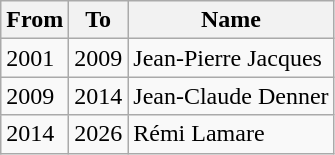<table class="wikitable">
<tr>
<th>From</th>
<th>To</th>
<th>Name</th>
</tr>
<tr>
<td>2001</td>
<td>2009</td>
<td>Jean-Pierre Jacques</td>
</tr>
<tr>
<td>2009</td>
<td>2014</td>
<td>Jean-Claude Denner</td>
</tr>
<tr>
<td>2014</td>
<td>2026</td>
<td>Rémi Lamare</td>
</tr>
</table>
